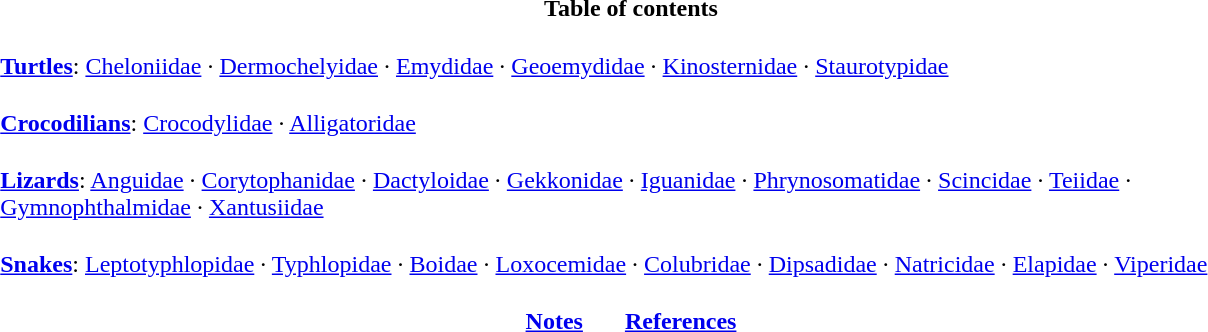<table class="toccolours" style="margin:0 auto; width:55em; clear:both;">
<tr>
<th>Table of contents</th>
</tr>
<tr>
<td style="padding:0 2% 0 2%; text-align:left;"><br><strong><a href='#'>Turtles</a></strong>:
<a href='#'>Cheloniidae</a> · 
<a href='#'>Dermochelyidae</a> · 
<a href='#'>Emydidae</a> · 
<a href='#'>Geoemydidae</a> · 
<a href='#'>Kinosternidae</a> · 
<a href='#'>Staurotypidae</a></td>
</tr>
<tr>
<td style="padding:0 2% 0 2%; text-align:left;"><br><strong><a href='#'>Crocodilians</a></strong>:
<a href='#'>Crocodylidae</a> · 
<a href='#'>Alligatoridae</a></td>
</tr>
<tr>
<td style="padding:0 2% 0 2%; text-align:left;"><br><strong><a href='#'>Lizards</a></strong>:
<a href='#'>Anguidae</a> · 
<a href='#'>Corytophanidae</a> · 
<a href='#'>Dactyloidae</a> · 
<a href='#'>Gekkonidae</a> · 
<a href='#'>Iguanidae</a> · 
<a href='#'>Phrynosomatidae</a> · 
<a href='#'>Scincidae</a> · 
<a href='#'>Teiidae</a> · 
<a href='#'>Gymnophthalmidae</a> · 
<a href='#'>Xantusiidae</a></td>
</tr>
<tr>
<td style="padding:0 2% 0 2%; text-align:left;"><br><strong><a href='#'>Snakes</a></strong>:
<a href='#'>Leptotyphlopidae</a> · 
<a href='#'>Typhlopidae</a> · 
<a href='#'>Boidae</a> · 
<a href='#'>Loxocemidae</a> · 
<a href='#'>Colubridae</a> · 
<a href='#'>Dipsadidae</a> ·
<a href='#'>Natricidae</a> · 
<a href='#'>Elapidae</a> · 
<a href='#'>Viperidae</a></td>
</tr>
<tr>
<td style="padding:0 2% 0 2%; text-align:center;"><br><strong><a href='#'>Notes</a></strong>       <strong><a href='#'>References</a></strong></td>
</tr>
</table>
